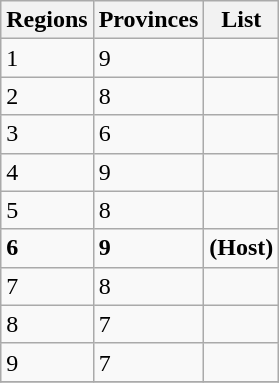<table class="wikitable">
<tr>
<th>Regions</th>
<th>Provinces</th>
<th>List</th>
</tr>
<tr>
<td>1</td>
<td>9</td>
<td>                        </td>
</tr>
<tr>
<td>2</td>
<td>8</td>
<td>                     </td>
</tr>
<tr>
<td>3</td>
<td>6</td>
<td>               </td>
</tr>
<tr>
<td>4</td>
<td>9</td>
<td>                        </td>
</tr>
<tr>
<td>5</td>
<td>8</td>
<td>                     </td>
</tr>
<tr>
<td><strong>6</strong></td>
<td><strong>9</strong></td>
<td><strong>    (Host)                     </strong></td>
</tr>
<tr>
<td>7</td>
<td>8</td>
<td>                     </td>
</tr>
<tr>
<td>8</td>
<td>7</td>
<td>                  </td>
</tr>
<tr>
<td>9</td>
<td>7</td>
<td>                  </td>
</tr>
<tr>
</tr>
</table>
